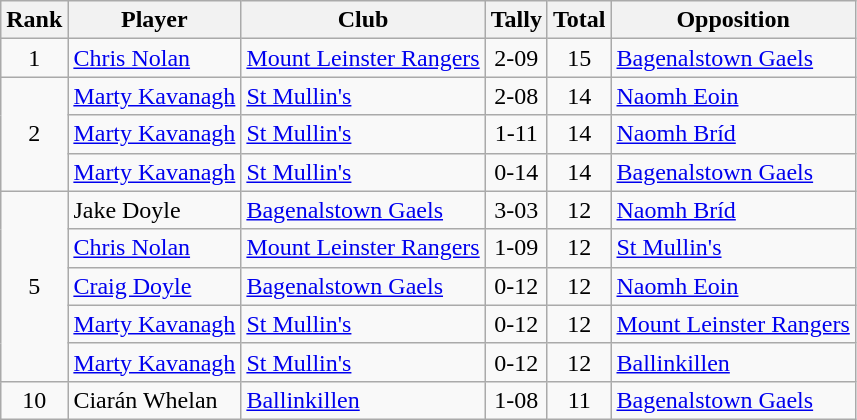<table class="wikitable">
<tr>
<th>Rank</th>
<th>Player</th>
<th>Club</th>
<th>Tally</th>
<th>Total</th>
<th>Opposition</th>
</tr>
<tr>
<td rowspan="1" style="text-align:center;">1</td>
<td><a href='#'>Chris Nolan</a></td>
<td><a href='#'>Mount Leinster Rangers</a></td>
<td align=center>2-09</td>
<td align=center>15</td>
<td><a href='#'>Bagenalstown Gaels</a></td>
</tr>
<tr>
<td rowspan="3" style="text-align:center;">2</td>
<td><a href='#'>Marty Kavanagh</a></td>
<td><a href='#'>St Mullin's</a></td>
<td align=center>2-08</td>
<td align=center>14</td>
<td><a href='#'>Naomh Eoin</a></td>
</tr>
<tr>
<td><a href='#'>Marty Kavanagh</a></td>
<td><a href='#'>St Mullin's</a></td>
<td align=center>1-11</td>
<td align=center>14</td>
<td><a href='#'>Naomh Bríd</a></td>
</tr>
<tr>
<td><a href='#'>Marty Kavanagh</a></td>
<td><a href='#'>St Mullin's</a></td>
<td align=center>0-14</td>
<td align=center>14</td>
<td><a href='#'>Bagenalstown Gaels</a></td>
</tr>
<tr>
<td rowspan="5" style="text-align:center;">5</td>
<td>Jake Doyle</td>
<td><a href='#'>Bagenalstown Gaels</a></td>
<td align=center>3-03</td>
<td align=center>12</td>
<td><a href='#'>Naomh Bríd</a></td>
</tr>
<tr>
<td><a href='#'>Chris Nolan</a></td>
<td><a href='#'>Mount Leinster Rangers</a></td>
<td align=center>1-09</td>
<td align=center>12</td>
<td><a href='#'>St Mullin's</a></td>
</tr>
<tr>
<td><a href='#'>Craig Doyle</a></td>
<td><a href='#'>Bagenalstown Gaels</a></td>
<td align=center>0-12</td>
<td align=center>12</td>
<td><a href='#'>Naomh Eoin</a></td>
</tr>
<tr>
<td><a href='#'>Marty Kavanagh</a></td>
<td><a href='#'>St Mullin's</a></td>
<td align=center>0-12</td>
<td align=center>12</td>
<td><a href='#'>Mount Leinster Rangers</a></td>
</tr>
<tr>
<td><a href='#'>Marty Kavanagh</a></td>
<td><a href='#'>St Mullin's</a></td>
<td align=center>0-12</td>
<td align=center>12</td>
<td><a href='#'>Ballinkillen</a></td>
</tr>
<tr>
<td rowspan="1" style="text-align:center;">10</td>
<td>Ciarán Whelan</td>
<td><a href='#'>Ballinkillen</a></td>
<td align=center>1-08</td>
<td align=center>11</td>
<td><a href='#'>Bagenalstown Gaels</a></td>
</tr>
</table>
